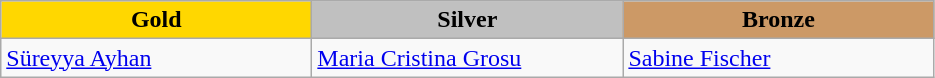<table class="wikitable" style="text-align:left">
<tr align="center">
<td width=200 bgcolor=gold><strong>Gold</strong></td>
<td width=200 bgcolor=silver><strong>Silver</strong></td>
<td width=200 bgcolor=CC9966><strong>Bronze</strong></td>
</tr>
<tr>
<td><a href='#'>Süreyya Ayhan</a><br><em></em></td>
<td><a href='#'>Maria Cristina Grosu</a><br><em></em></td>
<td><a href='#'>Sabine Fischer</a><br><em></em></td>
</tr>
</table>
